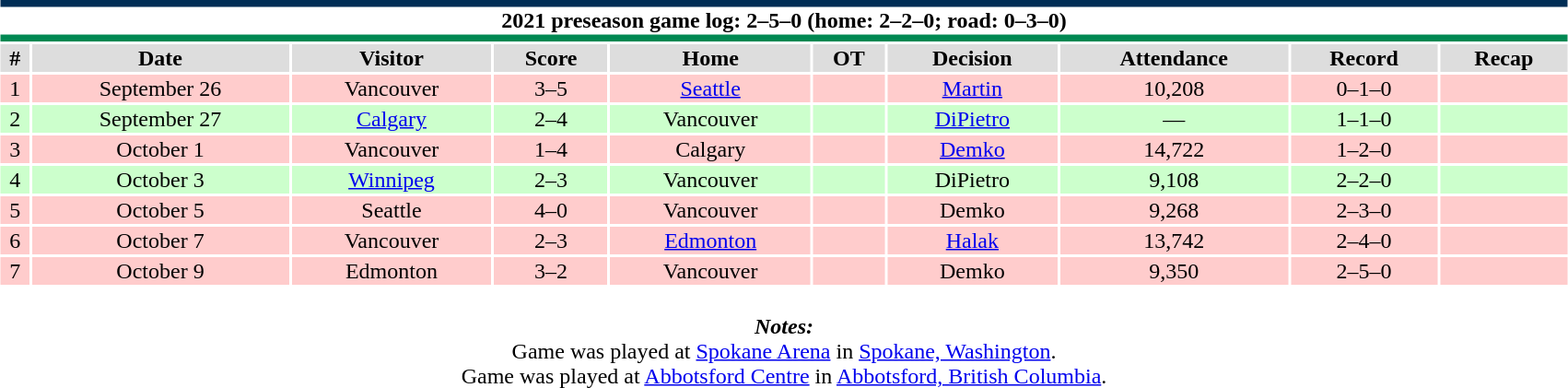<table class="toccolours collapsible collapsed" style="width:90%; clear:both; margin:1.5em auto; text-align:center;">
<tr>
<th colspan="10" style="background:#FFFFFF; border-top:#002D55 5px solid; border-bottom:#008852 5px solid;">2021 preseason game log: 2–5–0 (home: 2–2–0; road: 0–3–0)</th>
</tr>
<tr style="background:#ddd;">
<th>#</th>
<th>Date</th>
<th>Visitor</th>
<th>Score</th>
<th>Home</th>
<th>OT</th>
<th>Decision</th>
<th>Attendance</th>
<th>Record</th>
<th>Recap</th>
</tr>
<tr style="background:#fcc;">
<td>1</td>
<td>September 26</td>
<td>Vancouver</td>
<td>3–5</td>
<td><a href='#'>Seattle</a></td>
<td></td>
<td><a href='#'>Martin</a></td>
<td>10,208</td>
<td>0–1–0</td>
<td></td>
</tr>
<tr style="background:#cfc;">
<td>2</td>
<td>September 27</td>
<td><a href='#'>Calgary</a></td>
<td>2–4</td>
<td>Vancouver</td>
<td></td>
<td><a href='#'>DiPietro</a></td>
<td>—</td>
<td>1–1–0</td>
<td></td>
</tr>
<tr style="background:#fcc;">
<td>3</td>
<td>October 1</td>
<td>Vancouver</td>
<td>1–4</td>
<td>Calgary</td>
<td></td>
<td><a href='#'>Demko</a></td>
<td>14,722</td>
<td>1–2–0</td>
<td></td>
</tr>
<tr style="background:#cfc;">
<td>4</td>
<td>October 3</td>
<td><a href='#'>Winnipeg</a></td>
<td>2–3</td>
<td>Vancouver</td>
<td></td>
<td>DiPietro</td>
<td>9,108</td>
<td>2–2–0</td>
<td></td>
</tr>
<tr style="background:#fcc;">
<td>5</td>
<td>October 5</td>
<td>Seattle</td>
<td>4–0</td>
<td>Vancouver</td>
<td></td>
<td>Demko</td>
<td>9,268</td>
<td>2–3–0</td>
<td></td>
</tr>
<tr style="background:#fcc;">
<td>6</td>
<td>October 7</td>
<td>Vancouver</td>
<td>2–3</td>
<td><a href='#'>Edmonton</a></td>
<td></td>
<td><a href='#'>Halak</a></td>
<td>13,742</td>
<td>2–4–0</td>
<td></td>
</tr>
<tr style="background:#fcc;">
<td>7</td>
<td>October 9</td>
<td>Edmonton</td>
<td>3–2</td>
<td>Vancouver</td>
<td></td>
<td>Demko</td>
<td>9,350</td>
<td>2–5–0</td>
<td></td>
</tr>
<tr>
<td colspan="10" style="text-align:center;"><br><strong><em>Notes:</em></strong><br>
Game was played at <a href='#'>Spokane Arena</a> in <a href='#'>Spokane, Washington</a>.<br>
Game was played at <a href='#'>Abbotsford Centre</a> in <a href='#'>Abbotsford, British Columbia</a>.</td>
</tr>
</table>
